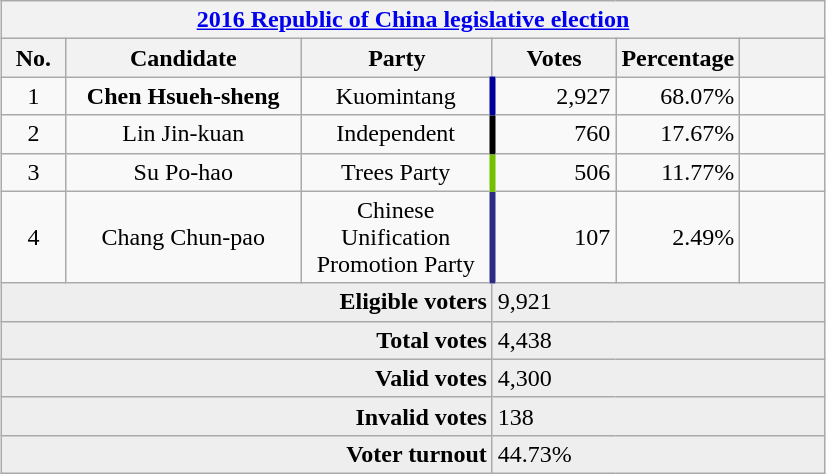<table class="wikitable collapsible" style="text-align:center;margin:1em auto;">
<tr>
<th colspan="6"><a href='#'>2016 Republic of China legislative election</a></th>
</tr>
<tr>
<th width=35>No.</th>
<th width=150>Candidate</th>
<th width=120>Party</th>
<th width=75>Votes</th>
<th width=75>Percentage</th>
<th width=49></th>
</tr>
<tr>
<td>1</td>
<td><strong>Chen Hsueh-sheng</strong></td>
<td> Kuomintang</td>
<td style="border-left:4px solid #000099;" align="right">2,927</td>
<td align="right">68.07%</td>
<td align="center"></td>
</tr>
<tr>
<td>2</td>
<td>Lin Jin-kuan</td>
<td> Independent</td>
<td style="border-left:4px solid #000000;" align="right">760</td>
<td align="right">17.67%</td>
<td align="center"></td>
</tr>
<tr>
<td>3</td>
<td>Su Po-hao</td>
<td> Trees Party</td>
<td style="border-left:4px solid #73BF00;" align="right">506</td>
<td align="right">11.77%</td>
<td align="center"></td>
</tr>
<tr>
<td>4</td>
<td>Chang Chun-pao</td>
<td>Chinese Unification Promotion Party</td>
<td style="border-left:4px solid #2c2c85;" align="right">107</td>
<td align="right">2.49%</td>
<td align="center"></td>
</tr>
<tr bgcolor=EEEEEE>
<td colspan="3" align="right"><strong>Eligible voters</strong></td>
<td colspan="3" align="left">9,921</td>
</tr>
<tr bgcolor=EEEEEE>
<td colspan="3" align="right"><strong>Total votes</strong></td>
<td colspan="3" align="left">4,438</td>
</tr>
<tr bgcolor=EEEEEE>
<td colspan="3" align="right"><strong>Valid votes</strong></td>
<td colspan="3" align="left">4,300</td>
</tr>
<tr bgcolor=EEEEEE>
<td colspan="3" align="right"><strong>Invalid votes</strong></td>
<td colspan="3" align="left">138</td>
</tr>
<tr bgcolor=EEEEEE>
<td colspan="3" align="right"><strong>Voter turnout</strong></td>
<td colspan="3" align="left">44.73%</td>
</tr>
</table>
